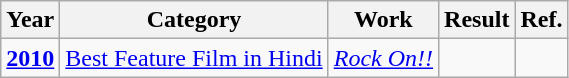<table class= "wikitable" style="text-align:center;">
<tr>
<th>Year</th>
<th>Category</th>
<th>Work</th>
<th>Result</th>
<th>Ref.</th>
</tr>
<tr>
<td><strong><a href='#'>2010</a></strong></td>
<td><a href='#'>Best Feature Film in Hindi</a></td>
<td><em><a href='#'>Rock On!!</a></em></td>
<td></td>
<td></td>
</tr>
</table>
